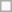<table class="wikitable">
<tr>
<td></td>
</tr>
</table>
